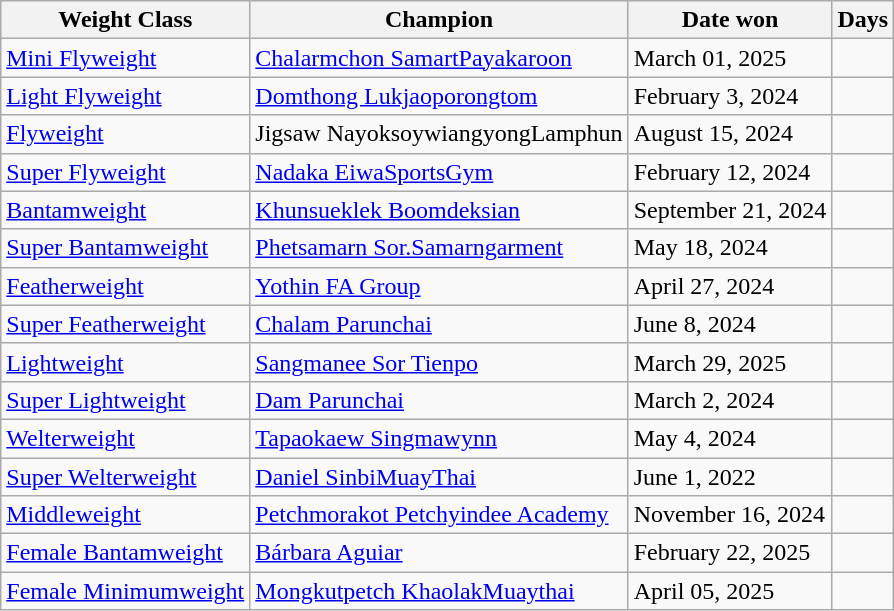<table class="wikitable">
<tr>
<th>Weight Class</th>
<th>Champion</th>
<th>Date won</th>
<th>Days</th>
</tr>
<tr>
<td><a href='#'>Mini Flyweight</a></td>
<td><a href='#'>Chalarmchon SamartPayakaroon</a></td>
<td>March 01, 2025</td>
<td></td>
</tr>
<tr>
<td><a href='#'>Light Flyweight</a></td>
<td><a href='#'>Domthong Lukjaoporongtom</a></td>
<td>February 3, 2024</td>
<td></td>
</tr>
<tr>
<td><a href='#'>Flyweight</a></td>
<td>Jigsaw NayoksoywiangyongLamphun</td>
<td>August 15, 2024</td>
<td></td>
</tr>
<tr>
<td><a href='#'>Super Flyweight</a></td>
<td><a href='#'>Nadaka EiwaSportsGym</a></td>
<td>February 12, 2024</td>
<td></td>
</tr>
<tr>
<td><a href='#'>Bantamweight</a></td>
<td><a href='#'>Khunsueklek Boomdeksian</a></td>
<td>September 21, 2024</td>
<td></td>
</tr>
<tr>
<td><a href='#'>Super Bantamweight</a></td>
<td><a href='#'>Phetsamarn Sor.Samarngarment</a></td>
<td>May 18, 2024</td>
<td></td>
</tr>
<tr>
<td><a href='#'>Featherweight</a></td>
<td><a href='#'>Yothin FA Group</a></td>
<td>April 27, 2024</td>
<td></td>
</tr>
<tr>
<td><a href='#'>Super Featherweight</a></td>
<td><a href='#'>Chalam Parunchai</a></td>
<td>June 8, 2024</td>
<td></td>
</tr>
<tr>
<td><a href='#'>Lightweight</a></td>
<td><a href='#'>Sangmanee Sor Tienpo</a></td>
<td>March 29, 2025</td>
<td></td>
</tr>
<tr>
<td><a href='#'>Super Lightweight</a></td>
<td><a href='#'>Dam Parunchai</a></td>
<td>March 2, 2024</td>
<td></td>
</tr>
<tr>
<td><a href='#'>Welterweight</a></td>
<td><a href='#'>Tapaokaew Singmawynn</a></td>
<td>May 4, 2024</td>
<td></td>
</tr>
<tr>
<td><a href='#'>Super Welterweight</a></td>
<td><a href='#'>Daniel SinbiMuayThai</a></td>
<td>June 1, 2022</td>
<td></td>
</tr>
<tr>
<td><a href='#'>Middleweight</a></td>
<td><a href='#'>Petchmorakot Petchyindee Academy</a></td>
<td>November 16, 2024</td>
<td></td>
</tr>
<tr>
<td><a href='#'>Female Bantamweight</a></td>
<td><a href='#'>Bárbara Aguiar</a></td>
<td>February 22, 2025</td>
<td></td>
</tr>
<tr>
<td><a href='#'>Female Minimumweight</a></td>
<td><a href='#'>Mongkutpetch KhaolakMuaythai</a></td>
<td>April 05, 2025</td>
<td></td>
</tr>
</table>
